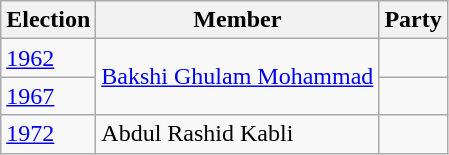<table class="wikitable sortable">
<tr>
<th>Election</th>
<th>Member</th>
<th colspan=2>Party</th>
</tr>
<tr>
<td><a href='#'>1962</a></td>
<td rowspan=2><a href='#'>Bakshi Ghulam Mohammad</a></td>
<td></td>
</tr>
<tr>
<td><a href='#'>1967</a></td>
</tr>
<tr>
<td><a href='#'>1972</a></td>
<td>Abdul Rashid Kabli</td>
<td></td>
</tr>
</table>
